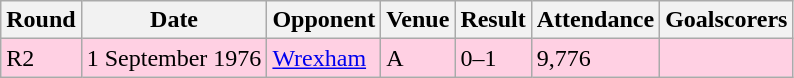<table class="wikitable">
<tr>
<th>Round</th>
<th>Date</th>
<th>Opponent</th>
<th>Venue</th>
<th>Result</th>
<th>Attendance</th>
<th>Goalscorers</th>
</tr>
<tr style="background-color: #ffd0e3;">
<td>R2</td>
<td>1 September 1976</td>
<td><a href='#'>Wrexham</a></td>
<td>A</td>
<td>0–1</td>
<td>9,776</td>
<td></td>
</tr>
</table>
